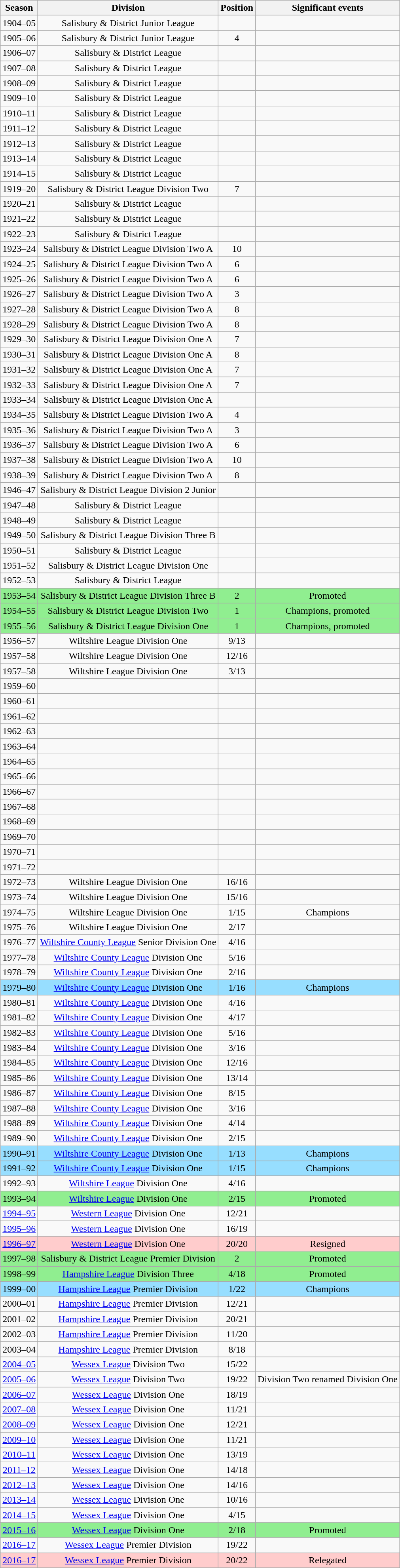<table class="wikitable collapsible collapsed" style=text-align:center>
<tr>
<th>Season</th>
<th>Division</th>
<th>Position</th>
<th>Significant events</th>
</tr>
<tr>
<td>1904–05</td>
<td>Salisbury & District Junior League</td>
<td></td>
<td></td>
</tr>
<tr>
<td>1905–06</td>
<td>Salisbury & District Junior League</td>
<td>4</td>
<td></td>
</tr>
<tr>
<td>1906–07</td>
<td>Salisbury & District League</td>
<td></td>
<td></td>
</tr>
<tr>
<td>1907–08</td>
<td>Salisbury & District League</td>
<td></td>
<td></td>
</tr>
<tr>
<td>1908–09</td>
<td>Salisbury & District League</td>
<td></td>
<td></td>
</tr>
<tr>
<td>1909–10</td>
<td>Salisbury & District League</td>
<td></td>
<td></td>
</tr>
<tr>
<td>1910–11</td>
<td>Salisbury & District League</td>
<td></td>
<td></td>
</tr>
<tr>
<td>1911–12</td>
<td>Salisbury & District League</td>
<td></td>
<td></td>
</tr>
<tr>
<td>1912–13</td>
<td>Salisbury & District League</td>
<td></td>
<td></td>
</tr>
<tr>
<td>1913–14</td>
<td>Salisbury & District League</td>
<td></td>
<td></td>
</tr>
<tr>
<td>1914–15</td>
<td>Salisbury & District League</td>
<td></td>
<td></td>
</tr>
<tr>
<td>1919–20</td>
<td>Salisbury & District League Division Two</td>
<td>7</td>
<td></td>
</tr>
<tr>
<td>1920–21</td>
<td>Salisbury & District League</td>
<td></td>
<td></td>
</tr>
<tr>
<td>1921–22</td>
<td>Salisbury & District League</td>
<td></td>
<td></td>
</tr>
<tr>
<td>1922–23</td>
<td>Salisbury & District League</td>
<td></td>
<td></td>
</tr>
<tr>
<td>1923–24</td>
<td>Salisbury & District League Division Two A</td>
<td>10</td>
<td></td>
</tr>
<tr>
<td>1924–25</td>
<td>Salisbury & District League Division Two A</td>
<td>6</td>
<td></td>
</tr>
<tr>
<td>1925–26</td>
<td>Salisbury & District League Division Two A</td>
<td>6</td>
<td></td>
</tr>
<tr>
<td>1926–27</td>
<td>Salisbury & District League Division Two A</td>
<td>3</td>
<td></td>
</tr>
<tr>
<td>1927–28</td>
<td>Salisbury & District League Division Two A</td>
<td>8</td>
<td></td>
</tr>
<tr>
<td>1928–29</td>
<td>Salisbury & District League Division Two A</td>
<td>8</td>
<td></td>
</tr>
<tr>
<td>1929–30</td>
<td>Salisbury & District League Division One A</td>
<td>7</td>
<td></td>
</tr>
<tr>
<td>1930–31</td>
<td>Salisbury & District League Division One A</td>
<td>8</td>
<td></td>
</tr>
<tr>
<td>1931–32</td>
<td>Salisbury & District League Division One A</td>
<td>7</td>
<td></td>
</tr>
<tr>
<td>1932–33</td>
<td>Salisbury & District League Division One A</td>
<td>7</td>
<td></td>
</tr>
<tr>
<td>1933–34</td>
<td>Salisbury & District League Division One A</td>
<td></td>
<td></td>
</tr>
<tr>
<td>1934–35</td>
<td>Salisbury & District League Division Two A</td>
<td>4</td>
<td></td>
</tr>
<tr>
<td>1935–36</td>
<td>Salisbury & District League Division Two A</td>
<td>3</td>
<td></td>
</tr>
<tr>
<td>1936–37</td>
<td>Salisbury & District League Division Two A</td>
<td>6</td>
<td></td>
</tr>
<tr>
<td>1937–38</td>
<td>Salisbury & District League Division Two A</td>
<td>10</td>
<td></td>
</tr>
<tr>
<td>1938–39</td>
<td>Salisbury & District League Division Two A</td>
<td>8</td>
<td></td>
</tr>
<tr>
<td>1946–47</td>
<td>Salisbury & District League Division 2 Junior</td>
<td></td>
<td></td>
</tr>
<tr>
<td>1947–48</td>
<td>Salisbury & District League</td>
<td></td>
<td></td>
</tr>
<tr>
<td>1948–49</td>
<td>Salisbury & District League</td>
<td></td>
<td></td>
</tr>
<tr>
<td>1949–50</td>
<td>Salisbury & District League Division Three B</td>
<td></td>
<td></td>
</tr>
<tr>
<td>1950–51</td>
<td>Salisbury & District League</td>
<td></td>
<td></td>
</tr>
<tr>
<td>1951–52</td>
<td>Salisbury & District League Division One</td>
<td></td>
<td></td>
</tr>
<tr>
<td>1952–53</td>
<td>Salisbury & District League</td>
<td></td>
<td></td>
</tr>
<tr style=background:#90EE90>
<td>1953–54</td>
<td>Salisbury & District League Division Three B</td>
<td>2</td>
<td>Promoted</td>
</tr>
<tr style=background:#90EE90>
<td>1954–55</td>
<td>Salisbury & District League Division Two</td>
<td>1</td>
<td>Champions, promoted</td>
</tr>
<tr style=background:#90EE90>
<td>1955–56</td>
<td>Salisbury & District League Division One</td>
<td>1</td>
<td>Champions, promoted</td>
</tr>
<tr>
<td>1956–57</td>
<td>Wiltshire League Division One</td>
<td>9/13</td>
<td></td>
</tr>
<tr>
<td>1957–58</td>
<td>Wiltshire League Division One</td>
<td>12/16</td>
<td></td>
</tr>
<tr>
<td>1957–58</td>
<td>Wiltshire League Division One</td>
<td>3/13</td>
<td></td>
</tr>
<tr>
<td>1959–60</td>
<td></td>
<td></td>
<td></td>
</tr>
<tr>
<td>1960–61</td>
<td></td>
<td></td>
<td></td>
</tr>
<tr>
<td>1961–62</td>
<td></td>
<td></td>
<td></td>
</tr>
<tr>
<td>1962–63</td>
<td></td>
<td></td>
<td></td>
</tr>
<tr>
<td>1963–64</td>
<td></td>
<td></td>
<td></td>
</tr>
<tr>
<td>1964–65</td>
<td></td>
<td></td>
<td></td>
</tr>
<tr>
<td>1965–66</td>
<td></td>
<td></td>
<td></td>
</tr>
<tr>
<td>1966–67</td>
<td></td>
<td></td>
<td></td>
</tr>
<tr>
<td>1967–68</td>
<td></td>
<td></td>
<td></td>
</tr>
<tr>
<td>1968–69</td>
<td></td>
<td></td>
<td></td>
</tr>
<tr>
<td>1969–70</td>
<td></td>
<td></td>
<td></td>
</tr>
<tr>
<td>1970–71</td>
<td></td>
<td></td>
<td></td>
</tr>
<tr>
<td>1971–72</td>
<td></td>
<td></td>
<td></td>
</tr>
<tr>
<td>1972–73</td>
<td>Wiltshire League Division One</td>
<td>16/16</td>
<td></td>
</tr>
<tr>
<td>1973–74</td>
<td>Wiltshire League Division One</td>
<td>15/16</td>
<td></td>
</tr>
<tr>
<td>1974–75</td>
<td>Wiltshire League Division One</td>
<td>1/15</td>
<td>Champions</td>
</tr>
<tr>
<td>1975–76</td>
<td>Wiltshire League Division One</td>
<td>2/17</td>
<td></td>
</tr>
<tr>
<td>1976–77</td>
<td><a href='#'>Wiltshire County League</a> Senior Division One</td>
<td>4/16</td>
<td></td>
</tr>
<tr>
<td>1977–78</td>
<td><a href='#'>Wiltshire County League</a> Division One</td>
<td>5/16</td>
<td></td>
</tr>
<tr>
<td>1978–79</td>
<td><a href='#'>Wiltshire County League</a> Division One</td>
<td>2/16</td>
<td></td>
</tr>
<tr style=background:#97DEFF>
<td>1979–80</td>
<td><a href='#'>Wiltshire County League</a> Division One</td>
<td>1/16</td>
<td>Champions</td>
</tr>
<tr>
<td>1980–81</td>
<td><a href='#'>Wiltshire County League</a> Division One</td>
<td>4/16</td>
<td></td>
</tr>
<tr>
<td>1981–82</td>
<td><a href='#'>Wiltshire County League</a> Division One</td>
<td>4/17</td>
<td></td>
</tr>
<tr>
<td>1982–83</td>
<td><a href='#'>Wiltshire County League</a> Division One</td>
<td>5/16</td>
<td></td>
</tr>
<tr>
<td>1983–84</td>
<td><a href='#'>Wiltshire County League</a> Division One</td>
<td>3/16</td>
<td></td>
</tr>
<tr>
<td>1984–85</td>
<td><a href='#'>Wiltshire County League</a> Division One</td>
<td>12/16</td>
<td></td>
</tr>
<tr>
<td>1985–86</td>
<td><a href='#'>Wiltshire County League</a> Division One</td>
<td>13/14</td>
<td></td>
</tr>
<tr>
<td>1986–87</td>
<td><a href='#'>Wiltshire County League</a> Division One</td>
<td>8/15</td>
<td></td>
</tr>
<tr>
<td>1987–88</td>
<td><a href='#'>Wiltshire County League</a> Division One</td>
<td>3/16</td>
<td></td>
</tr>
<tr>
<td>1988–89</td>
<td><a href='#'>Wiltshire County League</a> Division One</td>
<td>4/14</td>
<td></td>
</tr>
<tr>
<td>1989–90</td>
<td><a href='#'>Wiltshire County League</a> Division One</td>
<td>2/15</td>
<td></td>
</tr>
<tr style=background:#97DEFF>
<td>1990–91</td>
<td><a href='#'>Wiltshire County League</a> Division One</td>
<td>1/13</td>
<td>Champions</td>
</tr>
<tr style=background:#97DEFF>
<td>1991–92</td>
<td><a href='#'>Wiltshire County League</a> Division One</td>
<td>1/15</td>
<td>Champions</td>
</tr>
<tr>
<td>1992–93</td>
<td><a href='#'>Wiltshire League</a> Division One</td>
<td>4/16</td>
<td></td>
</tr>
<tr style=background:#90EE90>
<td>1993–94</td>
<td><a href='#'>Wiltshire League</a> Division One</td>
<td>2/15</td>
<td>Promoted</td>
</tr>
<tr>
<td><a href='#'>1994–95</a></td>
<td><a href='#'>Western League</a> Division One</td>
<td>12/21</td>
<td></td>
</tr>
<tr>
<td><a href='#'>1995–96</a></td>
<td><a href='#'>Western League</a> Division One</td>
<td>16/19</td>
<td></td>
</tr>
<tr style=background:#fcc>
<td><a href='#'>1996–97</a></td>
<td><a href='#'>Western League</a> Division One</td>
<td>20/20</td>
<td>Resigned</td>
</tr>
<tr style=background:#90EE90>
<td>1997–98</td>
<td>Salisbury & District League Premier Division</td>
<td>2</td>
<td>Promoted</td>
</tr>
<tr style=background:#90EE90>
<td>1998–99</td>
<td><a href='#'>Hampshire League</a> Division Three</td>
<td>4/18</td>
<td>Promoted</td>
</tr>
<tr style=background:#97DEFF>
<td>1999–00</td>
<td><a href='#'>Hampshire League</a> Premier Division</td>
<td>1/22</td>
<td>Champions</td>
</tr>
<tr>
<td>2000–01</td>
<td><a href='#'>Hampshire League</a> Premier Division</td>
<td>12/21</td>
<td></td>
</tr>
<tr>
<td>2001–02</td>
<td><a href='#'>Hampshire League</a> Premier Division</td>
<td>20/21</td>
<td></td>
</tr>
<tr>
<td>2002–03</td>
<td><a href='#'>Hampshire League</a> Premier Division</td>
<td>11/20</td>
<td></td>
</tr>
<tr>
<td>2003–04</td>
<td><a href='#'>Hampshire League</a> Premier Division</td>
<td>8/18</td>
<td></td>
</tr>
<tr>
<td><a href='#'>2004–05</a></td>
<td><a href='#'>Wessex League</a> Division Two</td>
<td>15/22</td>
<td></td>
</tr>
<tr>
<td><a href='#'>2005–06</a></td>
<td><a href='#'>Wessex League</a> Division Two</td>
<td>19/22</td>
<td>Division Two renamed Division One</td>
</tr>
<tr>
<td><a href='#'>2006–07</a></td>
<td><a href='#'>Wessex League</a> Division One</td>
<td>18/19</td>
<td></td>
</tr>
<tr>
<td><a href='#'>2007–08</a></td>
<td><a href='#'>Wessex League</a> Division One</td>
<td>11/21</td>
<td></td>
</tr>
<tr>
<td><a href='#'>2008–09</a></td>
<td><a href='#'>Wessex League</a> Division One</td>
<td>12/21</td>
<td></td>
</tr>
<tr>
<td><a href='#'>2009–10</a></td>
<td><a href='#'>Wessex League</a> Division One</td>
<td>11/21</td>
<td></td>
</tr>
<tr>
<td><a href='#'>2010–11</a></td>
<td><a href='#'>Wessex League</a> Division One</td>
<td>13/19</td>
<td></td>
</tr>
<tr>
<td><a href='#'>2011–12</a></td>
<td><a href='#'>Wessex League</a> Division One</td>
<td>14/18</td>
<td></td>
</tr>
<tr>
<td><a href='#'>2012–13</a></td>
<td><a href='#'>Wessex League</a> Division One</td>
<td>14/16</td>
<td></td>
</tr>
<tr>
<td><a href='#'>2013–14</a></td>
<td><a href='#'>Wessex League</a> Division One</td>
<td>10/16</td>
<td></td>
</tr>
<tr>
<td><a href='#'>2014–15</a></td>
<td><a href='#'>Wessex League</a> Division One</td>
<td>4/15</td>
<td></td>
</tr>
<tr style=background:#90EE90>
<td><a href='#'>2015–16</a></td>
<td><a href='#'>Wessex League</a> Division One</td>
<td>2/18</td>
<td>Promoted</td>
</tr>
<tr>
<td><a href='#'>2016–17</a></td>
<td><a href='#'>Wessex League</a> Premier Division</td>
<td>19/22</td>
<td></td>
</tr>
<tr style=background:#fcc>
<td><a href='#'>2016–17</a></td>
<td><a href='#'>Wessex League</a> Premier Division</td>
<td>20/22</td>
<td>Relegated</td>
</tr>
</table>
